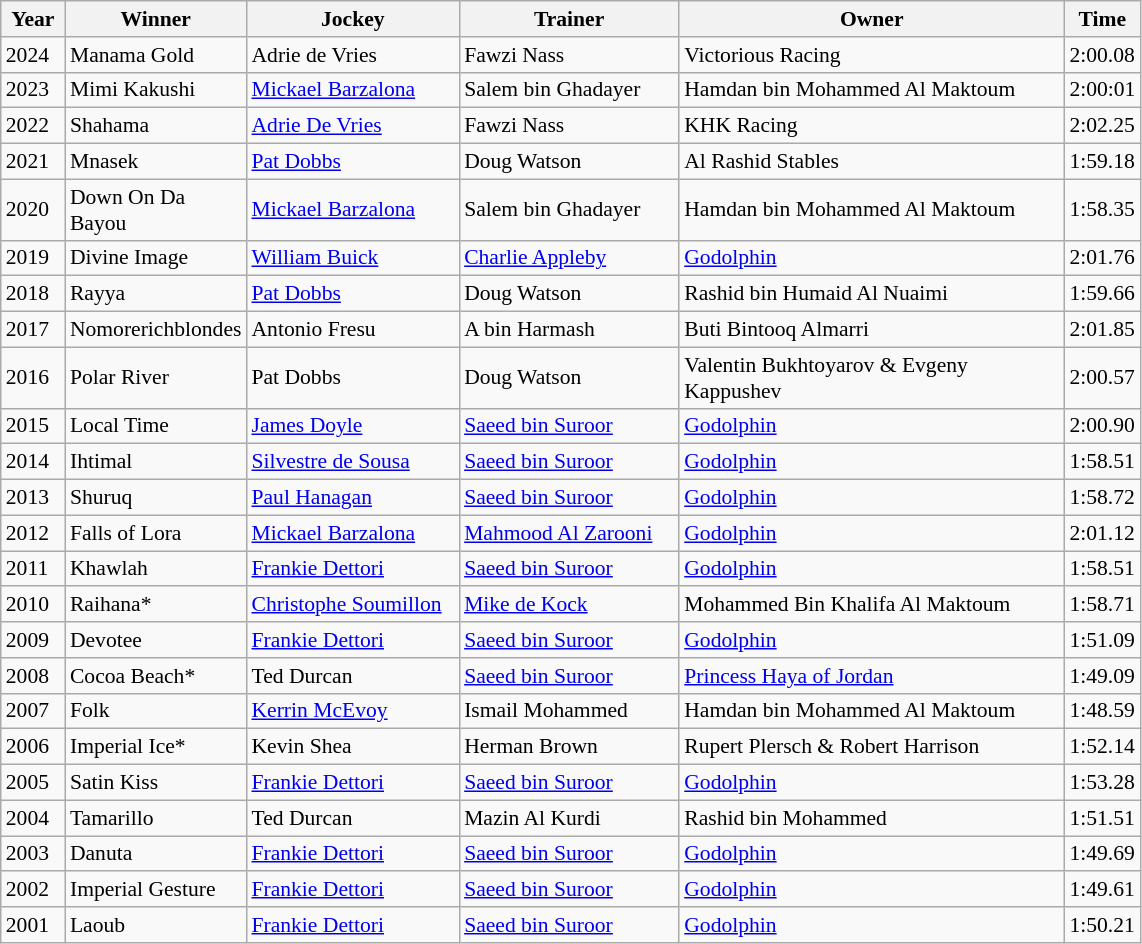<table class="wikitable sortable" style="font-size:90%">
<tr>
<th style="width:36px">Year</th>
<th style="width:110px">Winner</th>
<th style="width:135px">Jockey</th>
<th style="width:140px">Trainer</th>
<th style="width:250px">Owner</th>
<th>Time</th>
</tr>
<tr>
<td>2024</td>
<td>Manama Gold</td>
<td>Adrie de Vries</td>
<td>Fawzi Nass</td>
<td>Victorious Racing</td>
<td>2:00.08</td>
</tr>
<tr>
<td>2023</td>
<td>Mimi Kakushi</td>
<td><a href='#'>Mickael Barzalona</a></td>
<td>Salem bin Ghadayer</td>
<td>Hamdan bin Mohammed Al Maktoum</td>
<td>2:00:01</td>
</tr>
<tr>
<td>2022</td>
<td>Shahama</td>
<td><a href='#'>Adrie De Vries</a></td>
<td>Fawzi Nass</td>
<td>KHK Racing</td>
<td>2:02.25</td>
</tr>
<tr>
<td>2021</td>
<td>Mnasek</td>
<td><a href='#'>Pat Dobbs</a></td>
<td>Doug Watson</td>
<td>Al Rashid Stables</td>
<td>1:59.18</td>
</tr>
<tr>
<td>2020</td>
<td>Down On Da Bayou</td>
<td><a href='#'>Mickael Barzalona</a></td>
<td>Salem bin Ghadayer</td>
<td>Hamdan bin Mohammed Al Maktoum</td>
<td>1:58.35</td>
</tr>
<tr>
<td>2019</td>
<td>Divine Image</td>
<td><a href='#'>William Buick</a></td>
<td><a href='#'>Charlie Appleby</a></td>
<td><a href='#'>Godolphin</a></td>
<td>2:01.76</td>
</tr>
<tr>
<td>2018</td>
<td>Rayya</td>
<td><a href='#'>Pat Dobbs</a></td>
<td>Doug Watson</td>
<td>Rashid bin Humaid Al Nuaimi</td>
<td>1:59.66</td>
</tr>
<tr>
<td>2017</td>
<td>Nomorerichblondes</td>
<td>Antonio Fresu</td>
<td>A bin Harmash</td>
<td>Buti Bintooq Almarri</td>
<td>2:01.85</td>
</tr>
<tr>
<td>2016</td>
<td>Polar River</td>
<td>Pat Dobbs</td>
<td>Doug Watson</td>
<td>Valentin Bukhtoyarov & Evgeny Kappushev</td>
<td>2:00.57</td>
</tr>
<tr>
<td>2015</td>
<td>Local Time</td>
<td><a href='#'>James Doyle</a></td>
<td><a href='#'>Saeed bin Suroor</a></td>
<td><a href='#'>Godolphin</a></td>
<td>2:00.90</td>
</tr>
<tr>
<td>2014</td>
<td>Ihtimal</td>
<td><a href='#'>Silvestre de Sousa</a></td>
<td><a href='#'>Saeed bin Suroor</a></td>
<td><a href='#'>Godolphin</a></td>
<td>1:58.51</td>
</tr>
<tr>
<td>2013</td>
<td>Shuruq</td>
<td><a href='#'>Paul Hanagan</a></td>
<td><a href='#'>Saeed bin Suroor</a></td>
<td><a href='#'>Godolphin</a></td>
<td>1:58.72</td>
</tr>
<tr>
<td>2012</td>
<td>Falls of Lora</td>
<td><a href='#'>Mickael Barzalona</a></td>
<td><a href='#'>Mahmood Al Zarooni</a></td>
<td><a href='#'>Godolphin</a></td>
<td>2:01.12</td>
</tr>
<tr>
<td>2011</td>
<td>Khawlah</td>
<td><a href='#'>Frankie Dettori</a></td>
<td><a href='#'>Saeed bin Suroor</a></td>
<td><a href='#'>Godolphin</a></td>
<td>1:58.51</td>
</tr>
<tr>
<td>2010</td>
<td>Raihana*</td>
<td><a href='#'>Christophe Soumillon</a></td>
<td><a href='#'>Mike de Kock</a></td>
<td>Mohammed Bin Khalifa Al Maktoum</td>
<td>1:58.71</td>
</tr>
<tr>
<td>2009</td>
<td>Devotee</td>
<td><a href='#'>Frankie Dettori</a></td>
<td><a href='#'>Saeed bin Suroor</a></td>
<td><a href='#'>Godolphin</a></td>
<td>1:51.09</td>
</tr>
<tr>
<td>2008</td>
<td>Cocoa Beach*</td>
<td>Ted Durcan</td>
<td><a href='#'>Saeed bin Suroor</a></td>
<td><a href='#'>Princess Haya of Jordan</a></td>
<td>1:49.09</td>
</tr>
<tr>
<td>2007</td>
<td>Folk</td>
<td><a href='#'>Kerrin McEvoy</a></td>
<td>Ismail Mohammed</td>
<td>Hamdan bin Mohammed Al Maktoum</td>
<td>1:48.59</td>
</tr>
<tr>
<td>2006</td>
<td>Imperial Ice*</td>
<td>Kevin Shea</td>
<td>Herman Brown</td>
<td>Rupert Plersch & Robert Harrison</td>
<td>1:52.14</td>
</tr>
<tr>
<td>2005</td>
<td>Satin Kiss</td>
<td><a href='#'>Frankie Dettori</a></td>
<td><a href='#'>Saeed bin Suroor</a></td>
<td><a href='#'>Godolphin</a></td>
<td>1:53.28</td>
</tr>
<tr>
<td>2004</td>
<td>Tamarillo</td>
<td>Ted Durcan</td>
<td>Mazin Al Kurdi</td>
<td>Rashid bin Mohammed</td>
<td>1:51.51</td>
</tr>
<tr>
<td>2003</td>
<td>Danuta</td>
<td><a href='#'>Frankie Dettori</a></td>
<td><a href='#'>Saeed bin Suroor</a></td>
<td><a href='#'>Godolphin</a></td>
<td>1:49.69</td>
</tr>
<tr>
<td>2002</td>
<td>Imperial Gesture</td>
<td><a href='#'>Frankie Dettori</a></td>
<td><a href='#'>Saeed bin Suroor</a></td>
<td><a href='#'>Godolphin</a></td>
<td>1:49.61</td>
</tr>
<tr>
<td>2001</td>
<td>Laoub</td>
<td><a href='#'>Frankie Dettori</a></td>
<td><a href='#'>Saeed bin Suroor</a></td>
<td><a href='#'>Godolphin</a></td>
<td>1:50.21</td>
</tr>
</table>
